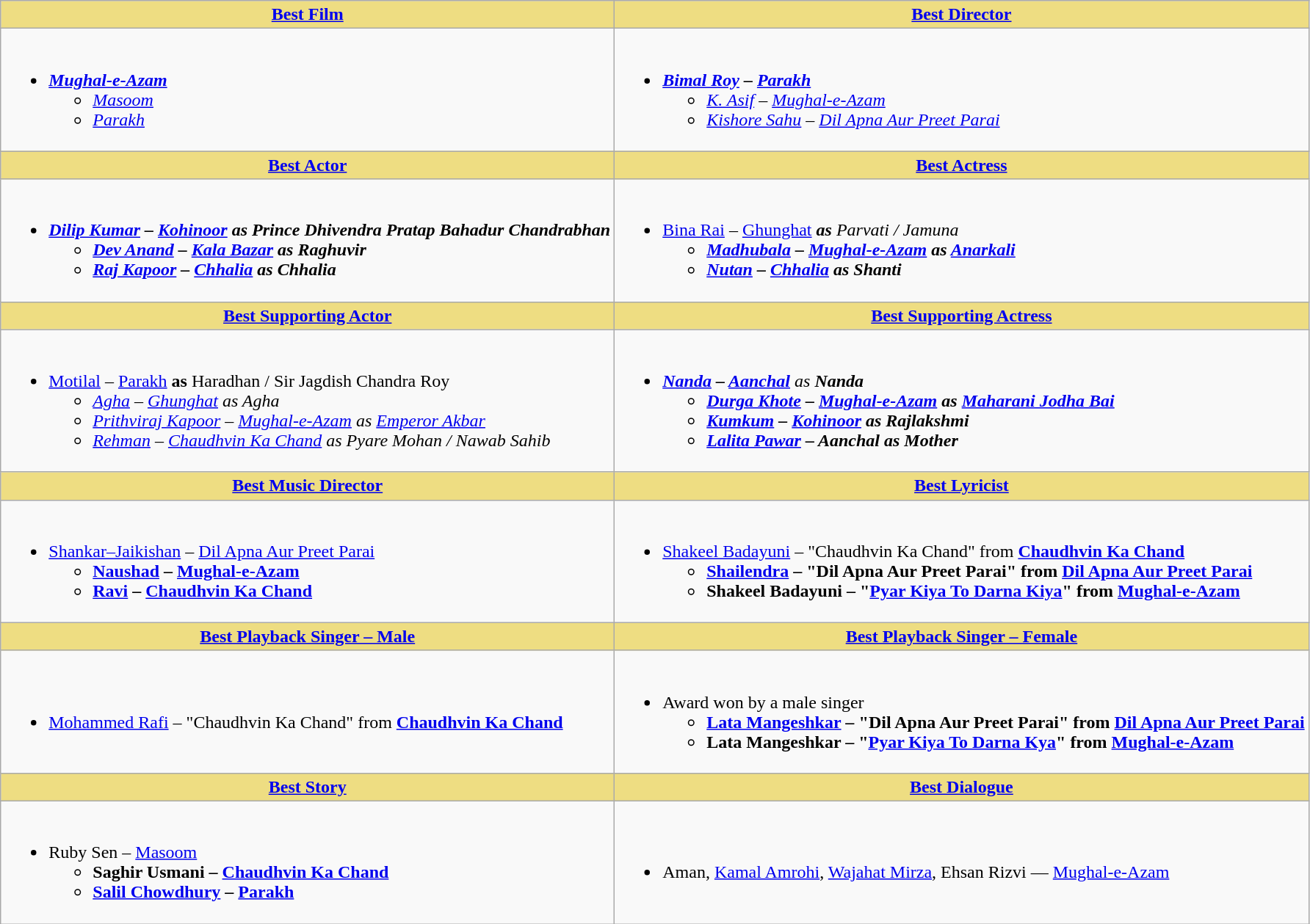<table class="wikitable">
<tr>
<th style="background:#EEDD82;"><a href='#'>Best Film</a></th>
<th style="background:#EEDD82;"><a href='#'>Best Director</a></th>
</tr>
<tr>
<td valign="top"><br><ul><li><strong> <em><a href='#'>Mughal-e-Azam</a></em> </strong><ul><li><em><a href='#'>Masoom</a></em></li><li><em><a href='#'>Parakh</a></em></li></ul></li></ul></td>
<td valign="top"><br><ul><li><strong> <em><a href='#'>Bimal Roy</a> – <a href='#'>Parakh</a></em> </strong><ul><li><em><a href='#'>K. Asif</a> – <a href='#'>Mughal-e-Azam</a></em></li><li><em><a href='#'>Kishore Sahu</a> – <a href='#'>Dil Apna Aur Preet Parai</a></em></li></ul></li></ul></td>
</tr>
<tr>
<th style="background:#EEDD82;"><a href='#'>Best Actor</a></th>
<th style="background:#EEDD82;"><a href='#'>Best Actress</a></th>
</tr>
<tr>
<td><br><ul><li><strong><em><a href='#'>Dilip Kumar</a> – <a href='#'>Kohinoor</a><em> <strong>as </em></strong>Prince Dhivendra Pratap Bahadur Chandrabhan<strong><em><ul><li></em><a href='#'>Dev Anand</a> – <a href='#'>Kala Bazar</a> as Raghuvir<em></li><li></em><a href='#'>Raj Kapoor</a> – <a href='#'>Chhalia</a> as Chhalia<em></li></ul></li></ul></td>
<td><br><ul><li></em></strong><a href='#'>Bina Rai</a> – <a href='#'>Ghunghat</a></em> <strong><em>as<em> </em></strong>Parvati / Jamuna<strong><em><ul><li></em><a href='#'>Madhubala</a> – <a href='#'>Mughal-e-Azam</a> as <a href='#'>Anarkali</a><em></li><li></em><a href='#'>Nutan</a> – <a href='#'>Chhalia</a> as Shanti<em></li></ul></li></ul></td>
</tr>
<tr>
<th style="background:#EEDD82;"><a href='#'>Best Supporting Actor</a></th>
<th style="background:#EEDD82;"><a href='#'>Best Supporting Actress</a></th>
</tr>
<tr>
<td><br><ul><li></em></strong><a href='#'>Motilal</a> – <a href='#'>Parakh</a><strong><em> </em>as </strong>Haradhan / Sir Jagdish Chandra Roy</em></strong><ul><li><em><a href='#'>Agha</a> – <a href='#'>Ghunghat</a> as Agha</em></li><li><em><a href='#'>Prithviraj Kapoor</a> – <a href='#'>Mughal-e-Azam</a> as <a href='#'>Emperor Akbar</a></em></li><li><em><a href='#'>Rehman</a> – <a href='#'>Chaudhvin Ka Chand</a> as Pyare Mohan / Nawab Sahib</em></li></ul></li></ul></td>
<td><br><ul><li><strong><em><a href='#'>Nanda</a> – <a href='#'>Aanchal</a></em></strong> <em>as <strong>Nanda<strong><em><ul><li></em><a href='#'>Durga Khote</a> – <a href='#'>Mughal-e-Azam</a> as <a href='#'>Maharani Jodha Bai</a><em></li><li></em><a href='#'>Kumkum</a> – <a href='#'>Kohinoor</a> as Rajlakshmi<em></li><li></em><a href='#'>Lalita Pawar</a> – Aanchal as Mother<em></li></ul></li></ul></td>
</tr>
<tr>
<th style="background:#EEDD82;"><a href='#'>Best Music Director</a></th>
<th style="background:#EEDD82;"><a href='#'>Best Lyricist</a></th>
</tr>
<tr>
<td><br><ul><li></em></strong><a href='#'>Shankar–Jaikishan</a> – <a href='#'>Dil Apna Aur Preet Parai</a><strong><em><ul><li></em><a href='#'>Naushad</a> – <a href='#'>Mughal-e-Azam</a><em></li><li></em><a href='#'>Ravi</a> – <a href='#'>Chaudhvin Ka Chand</a><em></li></ul></li></ul></td>
<td><br><ul><li></em></strong><a href='#'>Shakeel Badayuni</a> – "Chaudhvin Ka Chand"</strong> from <strong><a href='#'>Chaudhvin Ka Chand</a><strong><em><ul><li></em><a href='#'>Shailendra</a> – "Dil Apna Aur Preet Parai" from <a href='#'>Dil Apna Aur Preet Parai</a><em></li><li></em>Shakeel Badayuni<em> </em>– "<a href='#'>Pyar Kiya To Darna Kiya</a>" from <a href='#'>Mughal-e-Azam</a><em></li></ul></li></ul></td>
</tr>
<tr>
<th style="background:#EEDD82;"><a href='#'>Best Playback Singer – Male</a></th>
<th style="background:#EEDD82;"><a href='#'>Best Playback Singer – Female</a></th>
</tr>
<tr>
<td><br><ul><li></em></strong><a href='#'>Mohammed Rafi</a></strong> – "Chaudhvin Ka Chand" from <strong><a href='#'>Chaudhvin Ka Chand</a><strong><em></li></ul></td>
<td><br><ul><li></em></strong>Award won by a male singer<strong><em><ul><li></em><a href='#'>Lata Mangeshkar</a><em> – </em>"Dil Apna Aur Preet Parai" from <a href='#'>Dil Apna Aur Preet Parai</a><em></li><li></em>Lata Mangeshkar – "<a href='#'>Pyar Kiya To Darna Kya</a>" from <a href='#'>Mughal-e-Azam</a><em></li></ul></li></ul></td>
</tr>
<tr>
<th style="background:#EEDD82;"><a href='#'>Best Story</a></th>
<th style="background:#EEDD82;"><a href='#'>Best Dialogue</a></th>
</tr>
<tr>
<td><br><ul><li></em></strong>Ruby Sen – <a href='#'>Masoom</a><strong><em><ul><li></em>Saghir Usmani – <a href='#'>Chaudhvin Ka Chand</a><em></li><li></em><a href='#'>Salil Chowdhury</a> – <a href='#'>Parakh</a><em></li></ul></li></ul></td>
<td><br><ul><li></em></strong>Aman, <a href='#'>Kamal Amrohi</a>, <a href='#'>Wajahat Mirza</a>, Ehsan Rizvi — <a href='#'>Mughal-e-Azam</a><strong><em></li></ul></td>
</tr>
</table>
